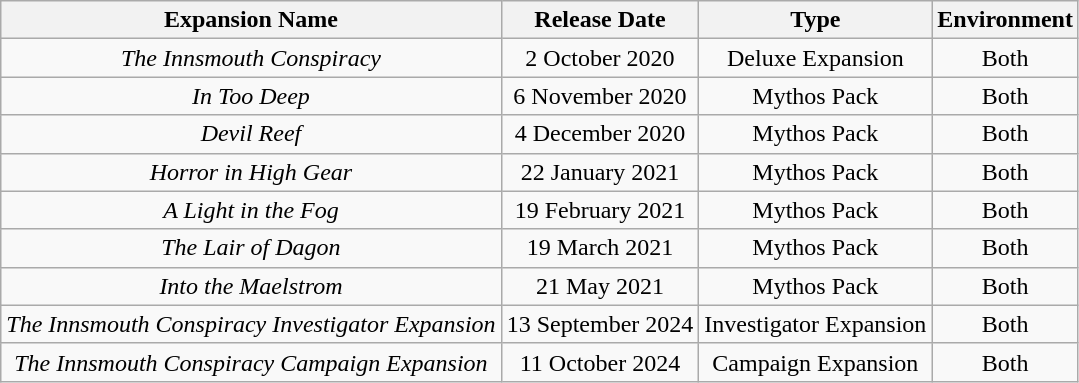<table class="wikitable" style="text-align:center">
<tr>
<th>Expansion Name</th>
<th>Release Date</th>
<th>Type</th>
<th>Environment</th>
</tr>
<tr>
<td><em>The Innsmouth Conspiracy</em></td>
<td>2 October 2020</td>
<td>Deluxe Expansion</td>
<td>Both</td>
</tr>
<tr>
<td><em>In Too Deep</em></td>
<td>6 November 2020</td>
<td>Mythos Pack</td>
<td>Both</td>
</tr>
<tr>
<td><em>Devil Reef</em></td>
<td>4 December 2020</td>
<td>Mythos Pack</td>
<td>Both</td>
</tr>
<tr>
<td><em>Horror in High Gear</em></td>
<td>22 January 2021</td>
<td>Mythos Pack</td>
<td>Both</td>
</tr>
<tr>
<td><em>A Light in the Fog</em></td>
<td>19 February 2021</td>
<td>Mythos Pack</td>
<td>Both</td>
</tr>
<tr>
<td><em>The Lair of Dagon</em></td>
<td>19 March 2021</td>
<td>Mythos Pack</td>
<td>Both</td>
</tr>
<tr>
<td><em>Into the Maelstrom</em></td>
<td>21 May 2021</td>
<td>Mythos Pack</td>
<td>Both</td>
</tr>
<tr>
<td><em>The Innsmouth Conspiracy Investigator Expansion </em></td>
<td>13 September 2024</td>
<td>Investigator Expansion</td>
<td>Both</td>
</tr>
<tr>
<td><em>The Innsmouth Conspiracy Campaign Expansion </em></td>
<td>11 October 2024</td>
<td>Campaign Expansion</td>
<td>Both</td>
</tr>
</table>
